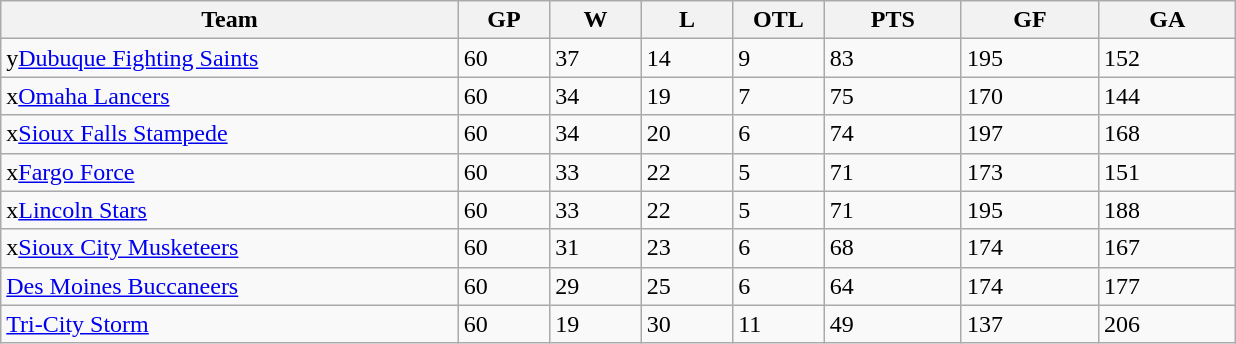<table class="wikitable">
<tr>
<th bgcolor="#DDDDFF" width="25%">Team</th>
<th bgcolor="#DDDDFF" width="5%">GP</th>
<th bgcolor="#DDDDFF" width="5%">W</th>
<th bgcolor="#DDDDFF" width="5%">L</th>
<th bgcolor="#DDDDFF" width="5%">OTL</th>
<th bgcolor="#DDDDFF" width="7.5%">PTS</th>
<th bgcolor="#DDDDFF" width="7.5%">GF</th>
<th bgcolor="#DDDDFF" width="7.5%">GA</th>
</tr>
<tr>
<td>y<a href='#'>Dubuque Fighting Saints</a></td>
<td>60</td>
<td>37</td>
<td>14</td>
<td>9</td>
<td>83</td>
<td>195</td>
<td>152</td>
</tr>
<tr>
<td>x<a href='#'>Omaha Lancers</a></td>
<td>60</td>
<td>34</td>
<td>19</td>
<td>7</td>
<td>75</td>
<td>170</td>
<td>144</td>
</tr>
<tr>
<td>x<a href='#'>Sioux Falls Stampede</a></td>
<td>60</td>
<td>34</td>
<td>20</td>
<td>6</td>
<td>74</td>
<td>197</td>
<td>168</td>
</tr>
<tr>
<td>x<a href='#'>Fargo Force</a></td>
<td>60</td>
<td>33</td>
<td>22</td>
<td>5</td>
<td>71</td>
<td>173</td>
<td>151</td>
</tr>
<tr>
<td>x<a href='#'>Lincoln Stars</a></td>
<td>60</td>
<td>33</td>
<td>22</td>
<td>5</td>
<td>71</td>
<td>195</td>
<td>188</td>
</tr>
<tr>
<td>x<a href='#'>Sioux City Musketeers</a></td>
<td>60</td>
<td>31</td>
<td>23</td>
<td>6</td>
<td>68</td>
<td>174</td>
<td>167</td>
</tr>
<tr>
<td><a href='#'>Des Moines Buccaneers</a></td>
<td>60</td>
<td>29</td>
<td>25</td>
<td>6</td>
<td>64</td>
<td>174</td>
<td>177</td>
</tr>
<tr>
<td><a href='#'>Tri-City Storm</a></td>
<td>60</td>
<td>19</td>
<td>30</td>
<td>11</td>
<td>49</td>
<td>137</td>
<td>206</td>
</tr>
</table>
